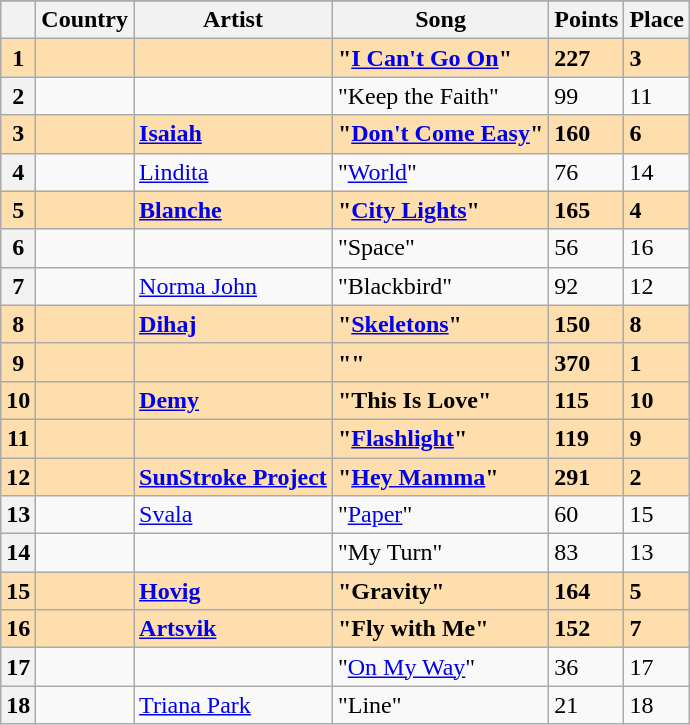<table class="sortable wikitable plainrowheaders">
<tr>
</tr>
<tr>
<th scope="col"></th>
<th scope="col">Country</th>
<th scope="col">Artist</th>
<th scope="col">Song</th>
<th scope="col">Points</th>
<th scope="col">Place<br></th>
</tr>
<tr style="font-weight:bold; background:navajowhite;">
<th scope="row" style="text-align:center; font-weight:bold; background:navajowhite;">1</th>
<td></td>
<td></td>
<td>"<a href='#'>I Can't Go On</a>"</td>
<td>227</td>
<td>3</td>
</tr>
<tr>
<th scope="row" style="text-align:center;">2</th>
<td></td>
<td></td>
<td>"Keep the Faith"</td>
<td>99</td>
<td>11</td>
</tr>
<tr style="font-weight:bold; background:navajowhite;">
<th scope="row" style="text-align:center; font-weight:bold; background:navajowhite;">3</th>
<td></td>
<td><a href='#'>Isaiah</a></td>
<td>"<a href='#'>Don't Come Easy</a>"</td>
<td>160</td>
<td>6</td>
</tr>
<tr>
<th scope="row" style="text-align:center;">4</th>
<td></td>
<td><a href='#'>Lindita</a></td>
<td>"<a href='#'>World</a>"</td>
<td>76</td>
<td>14</td>
</tr>
<tr style="font-weight:bold; background:navajowhite;">
<th scope="row" style="text-align:center; font-weight:bold; background:navajowhite;">5</th>
<td></td>
<td><a href='#'>Blanche</a></td>
<td>"<a href='#'>City Lights</a>"</td>
<td>165</td>
<td>4</td>
</tr>
<tr>
<th scope="row" style="text-align:center;">6</th>
<td></td>
<td></td>
<td>"Space"</td>
<td>56</td>
<td>16</td>
</tr>
<tr>
<th scope="row" style="text-align:center;">7</th>
<td></td>
<td><a href='#'>Norma John</a></td>
<td>"Blackbird"</td>
<td>92</td>
<td>12</td>
</tr>
<tr style="font-weight:bold; background:navajowhite;">
<th scope="row" style="text-align:center; font-weight:bold; background:navajowhite;">8</th>
<td></td>
<td><a href='#'>Dihaj</a></td>
<td>"<a href='#'>Skeletons</a>"</td>
<td>150</td>
<td>8</td>
</tr>
<tr style="font-weight:bold; background:navajowhite;">
<th scope="row" style="text-align:center; font-weight:bold; background:navajowhite;">9</th>
<td></td>
<td></td>
<td>""</td>
<td>370</td>
<td>1</td>
</tr>
<tr style="font-weight:bold; background:navajowhite;">
<th scope="row" style="text-align:center; font-weight:bold; background:navajowhite;">10</th>
<td></td>
<td><a href='#'>Demy</a></td>
<td>"This Is Love"</td>
<td>115</td>
<td>10</td>
</tr>
<tr style="font-weight:bold; background:navajowhite;">
<th scope="row" style="text-align:center; font-weight:bold; background:navajowhite;">11</th>
<td></td>
<td></td>
<td>"<a href='#'>Flashlight</a>"</td>
<td>119</td>
<td>9</td>
</tr>
<tr style="font-weight:bold; background:navajowhite;">
<th scope="row" style="text-align:center; font-weight:bold; background:navajowhite;">12</th>
<td></td>
<td><a href='#'>SunStroke Project</a></td>
<td>"<a href='#'>Hey Mamma</a>"</td>
<td>291</td>
<td>2</td>
</tr>
<tr>
<th scope="row" style="text-align:center;">13</th>
<td></td>
<td><a href='#'>Svala</a></td>
<td>"<a href='#'>Paper</a>"</td>
<td>60</td>
<td>15</td>
</tr>
<tr>
<th scope="row" style="text-align:center;">14</th>
<td></td>
<td></td>
<td>"My Turn"</td>
<td>83</td>
<td>13</td>
</tr>
<tr style="font-weight:bold; background:navajowhite;">
<th scope="row" style="text-align:center; font-weight:bold; background:navajowhite;">15</th>
<td></td>
<td><a href='#'>Hovig</a></td>
<td>"Gravity"</td>
<td>164</td>
<td>5</td>
</tr>
<tr style="font-weight:bold; background:navajowhite;">
<th scope="row" style="text-align:center; font-weight:bold; background:navajowhite;">16</th>
<td></td>
<td><a href='#'>Artsvik</a></td>
<td>"Fly with Me"</td>
<td>152</td>
<td>7</td>
</tr>
<tr>
<th scope="row" style="text-align:center;">17</th>
<td></td>
<td></td>
<td>"<a href='#'>On My Way</a>"</td>
<td>36</td>
<td>17</td>
</tr>
<tr>
<th scope="row" style="text-align:center;">18</th>
<td></td>
<td><a href='#'>Triana Park</a></td>
<td>"Line"</td>
<td>21</td>
<td>18</td>
</tr>
</table>
